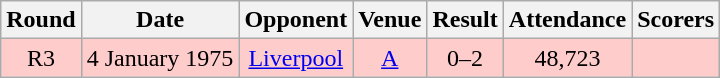<table class="wikitable" style="font-size:100%; text-align:center">
<tr>
<th>Round</th>
<th>Date</th>
<th>Opponent</th>
<th>Venue</th>
<th>Result</th>
<th>Attendance</th>
<th>Scorers</th>
</tr>
<tr style="background-color: #FFCCCC;">
<td>R3</td>
<td>4 January 1975</td>
<td><a href='#'>Liverpool</a></td>
<td><a href='#'>A</a></td>
<td>0–2</td>
<td>48,723</td>
<td></td>
</tr>
</table>
